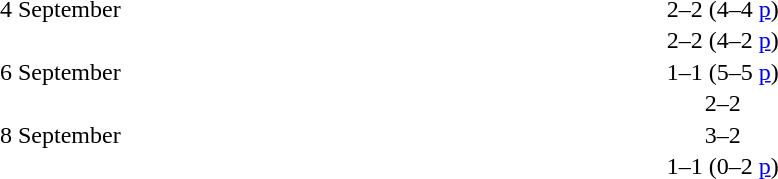<table cellspacing="1" width="85%">
<tr>
<th width="15%"></th>
<th width="25%"></th>
<th width="10%"></th>
<th width="25%"></th>
<th width="25%"></th>
</tr>
<tr>
<td>4 September</td>
<td align="right"></td>
<td align="center">2–2 (4–4 <a href='#'>p</a>)</td>
<td></td>
</tr>
<tr>
<td></td>
<td align="right"></td>
<td align="center">2–2 (4–2 <a href='#'>p</a>)</td>
<td></td>
</tr>
<tr>
<td>6 September</td>
<td align="right"></td>
<td align="center">1–1 (5–5 <a href='#'>p</a>)</td>
<td></td>
</tr>
<tr>
<td></td>
<td align="right"></td>
<td align="center">2–2 </td>
<td></td>
</tr>
<tr>
<td>8 September</td>
<td align="right"></td>
<td align="center">3–2</td>
<td></td>
</tr>
<tr>
<td></td>
<td align="right"></td>
<td align="center">1–1 (0–2 <a href='#'>p</a>)</td>
<td></td>
</tr>
</table>
